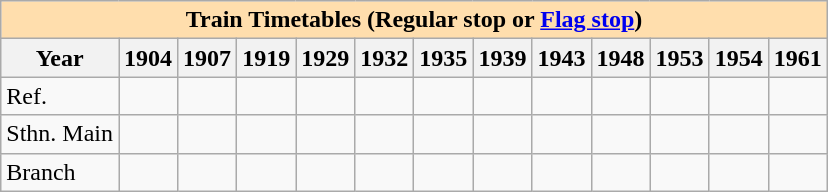<table class="wikitable">
<tr>
<th colspan="13" style="background:#ffdead;">Train Timetables (Regular stop or <a href='#'>Flag stop</a>)</th>
</tr>
<tr>
<th>Year</th>
<th>1904</th>
<th>1907</th>
<th>1919</th>
<th>1929</th>
<th>1932</th>
<th>1935</th>
<th>1939</th>
<th>1943</th>
<th>1948</th>
<th>1953</th>
<th>1954</th>
<th>1961</th>
</tr>
<tr>
<td>Ref.</td>
<td></td>
<td></td>
<td></td>
<td></td>
<td></td>
<td></td>
<td></td>
<td></td>
<td></td>
<td></td>
<td></td>
<td></td>
</tr>
<tr>
<td>Sthn. Main</td>
<td></td>
<td></td>
<td></td>
<td></td>
<td></td>
<td></td>
<td></td>
<td></td>
<td></td>
<td></td>
<td></td>
<td></td>
</tr>
<tr>
<td>Branch</td>
<td></td>
<td></td>
<td></td>
<td></td>
<td></td>
<td></td>
<td></td>
<td></td>
<td></td>
<td></td>
<td></td>
<td></td>
</tr>
</table>
